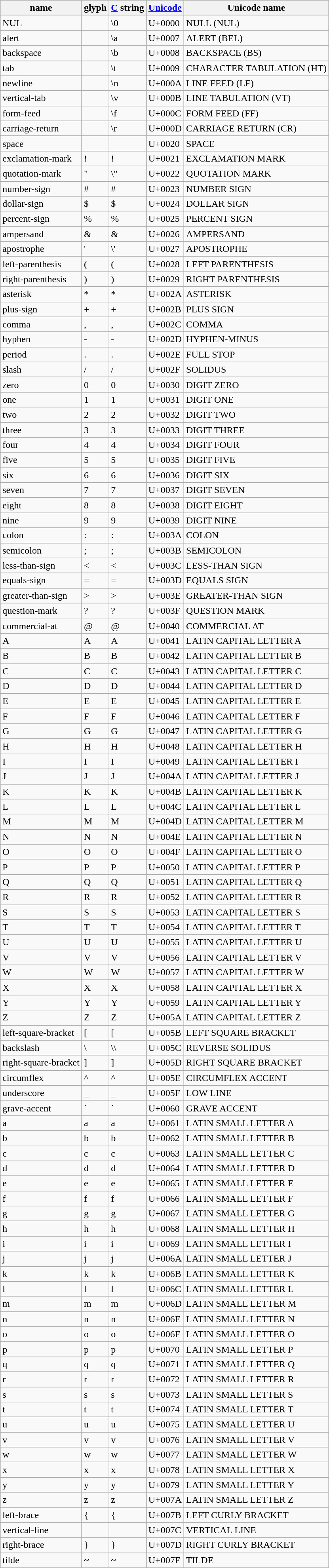<table class="wikitable">
<tr style="background: #F0FFF0">
<th>name</th>
<th>glyph</th>
<th><a href='#'>C</a> string</th>
<th><a href='#'>Unicode</a></th>
<th>Unicode name</th>
</tr>
<tr>
<td>NUL</td>
<td> </td>
<td>\0</td>
<td>U+0000</td>
<td>NULL (NUL)</td>
</tr>
<tr>
<td>alert</td>
<td> </td>
<td>\a</td>
<td>U+0007</td>
<td>ALERT (BEL)</td>
</tr>
<tr>
<td>backspace</td>
<td> </td>
<td>\b</td>
<td>U+0008</td>
<td>BACKSPACE (BS)</td>
</tr>
<tr>
<td>tab</td>
<td> </td>
<td>\t</td>
<td>U+0009</td>
<td>CHARACTER TABULATION (HT)</td>
</tr>
<tr>
<td>newline</td>
<td> </td>
<td>\n</td>
<td>U+000A</td>
<td>LINE FEED (LF)</td>
</tr>
<tr>
<td>vertical-tab</td>
<td> </td>
<td>\v</td>
<td>U+000B</td>
<td>LINE TABULATION (VT)</td>
</tr>
<tr>
<td>form-feed</td>
<td> </td>
<td>\f</td>
<td>U+000C</td>
<td>FORM FEED (FF)</td>
</tr>
<tr>
<td>carriage-return</td>
<td> </td>
<td>\r</td>
<td>U+000D</td>
<td>CARRIAGE RETURN (CR)</td>
</tr>
<tr>
<td>space</td>
<td> </td>
<td> </td>
<td>U+0020</td>
<td>SPACE</td>
</tr>
<tr>
<td>exclamation-mark</td>
<td>!</td>
<td>!</td>
<td>U+0021</td>
<td>EXCLAMATION MARK</td>
</tr>
<tr>
<td>quotation-mark</td>
<td>"</td>
<td>\"</td>
<td>U+0022</td>
<td>QUOTATION MARK</td>
</tr>
<tr>
<td>number-sign</td>
<td>#</td>
<td>#</td>
<td>U+0023</td>
<td>NUMBER SIGN</td>
</tr>
<tr>
<td>dollar-sign</td>
<td>$</td>
<td>$</td>
<td>U+0024</td>
<td>DOLLAR SIGN</td>
</tr>
<tr>
<td>percent-sign</td>
<td>%</td>
<td>%</td>
<td>U+0025</td>
<td>PERCENT SIGN</td>
</tr>
<tr>
<td>ampersand</td>
<td>&</td>
<td>&</td>
<td>U+0026</td>
<td>AMPERSAND</td>
</tr>
<tr>
<td>apostrophe</td>
<td>'</td>
<td>\'</td>
<td>U+0027</td>
<td>APOSTROPHE</td>
</tr>
<tr>
<td>left-parenthesis</td>
<td>(</td>
<td>(</td>
<td>U+0028</td>
<td>LEFT PARENTHESIS</td>
</tr>
<tr>
<td>right-parenthesis</td>
<td>)</td>
<td>)</td>
<td>U+0029</td>
<td>RIGHT PARENTHESIS</td>
</tr>
<tr>
<td>asterisk</td>
<td>*</td>
<td>*</td>
<td>U+002A</td>
<td>ASTERISK</td>
</tr>
<tr>
<td>plus-sign</td>
<td>+</td>
<td>+</td>
<td>U+002B</td>
<td>PLUS SIGN</td>
</tr>
<tr>
<td>comma</td>
<td>,</td>
<td>,</td>
<td>U+002C</td>
<td>COMMA</td>
</tr>
<tr>
<td>hyphen</td>
<td>-</td>
<td>-</td>
<td>U+002D</td>
<td>HYPHEN-MINUS</td>
</tr>
<tr>
<td>period</td>
<td>.</td>
<td>.</td>
<td>U+002E</td>
<td>FULL STOP</td>
</tr>
<tr>
<td>slash</td>
<td>/</td>
<td>/</td>
<td>U+002F</td>
<td>SOLIDUS</td>
</tr>
<tr>
<td>zero</td>
<td>0</td>
<td>0</td>
<td>U+0030</td>
<td>DIGIT ZERO</td>
</tr>
<tr>
<td>one</td>
<td>1</td>
<td>1</td>
<td>U+0031</td>
<td>DIGIT ONE</td>
</tr>
<tr>
<td>two</td>
<td>2</td>
<td>2</td>
<td>U+0032</td>
<td>DIGIT TWO</td>
</tr>
<tr>
<td>three</td>
<td>3</td>
<td>3</td>
<td>U+0033</td>
<td>DIGIT THREE</td>
</tr>
<tr>
<td>four</td>
<td>4</td>
<td>4</td>
<td>U+0034</td>
<td>DIGIT FOUR</td>
</tr>
<tr>
<td>five</td>
<td>5</td>
<td>5</td>
<td>U+0035</td>
<td>DIGIT FIVE</td>
</tr>
<tr>
<td>six</td>
<td>6</td>
<td>6</td>
<td>U+0036</td>
<td>DIGIT SIX</td>
</tr>
<tr>
<td>seven</td>
<td>7</td>
<td>7</td>
<td>U+0037</td>
<td>DIGIT SEVEN</td>
</tr>
<tr>
<td>eight</td>
<td>8</td>
<td>8</td>
<td>U+0038</td>
<td>DIGIT EIGHT</td>
</tr>
<tr>
<td>nine</td>
<td>9</td>
<td>9</td>
<td>U+0039</td>
<td>DIGIT NINE</td>
</tr>
<tr>
<td>colon</td>
<td>:</td>
<td>:</td>
<td>U+003A</td>
<td>COLON</td>
</tr>
<tr>
<td>semicolon</td>
<td>;</td>
<td>;</td>
<td>U+003B</td>
<td>SEMICOLON</td>
</tr>
<tr>
<td>less-than-sign</td>
<td><</td>
<td><</td>
<td>U+003C</td>
<td>LESS-THAN SIGN</td>
</tr>
<tr>
<td>equals-sign</td>
<td>=</td>
<td>=</td>
<td>U+003D</td>
<td>EQUALS SIGN</td>
</tr>
<tr>
<td>greater-than-sign</td>
<td>></td>
<td>></td>
<td>U+003E</td>
<td>GREATER-THAN SIGN</td>
</tr>
<tr>
<td>question-mark</td>
<td>?</td>
<td>?</td>
<td>U+003F</td>
<td>QUESTION MARK</td>
</tr>
<tr>
<td>commercial-at</td>
<td>@</td>
<td>@</td>
<td>U+0040</td>
<td>COMMERCIAL AT</td>
</tr>
<tr>
<td>A</td>
<td>A</td>
<td>A</td>
<td>U+0041</td>
<td>LATIN CAPITAL LETTER A</td>
</tr>
<tr>
<td>B</td>
<td>B</td>
<td>B</td>
<td>U+0042</td>
<td>LATIN CAPITAL LETTER B</td>
</tr>
<tr>
<td>C</td>
<td>C</td>
<td>C</td>
<td>U+0043</td>
<td>LATIN CAPITAL LETTER C</td>
</tr>
<tr>
<td>D</td>
<td>D</td>
<td>D</td>
<td>U+0044</td>
<td>LATIN CAPITAL LETTER D</td>
</tr>
<tr>
<td>E</td>
<td>E</td>
<td>E</td>
<td>U+0045</td>
<td>LATIN CAPITAL LETTER E</td>
</tr>
<tr>
<td>F</td>
<td>F</td>
<td>F</td>
<td>U+0046</td>
<td>LATIN CAPITAL LETTER F</td>
</tr>
<tr>
<td>G</td>
<td>G</td>
<td>G</td>
<td>U+0047</td>
<td>LATIN CAPITAL LETTER G</td>
</tr>
<tr>
<td>H</td>
<td>H</td>
<td>H</td>
<td>U+0048</td>
<td>LATIN CAPITAL LETTER H</td>
</tr>
<tr>
<td>I</td>
<td>I</td>
<td>I</td>
<td>U+0049</td>
<td>LATIN CAPITAL LETTER I</td>
</tr>
<tr>
<td>J</td>
<td>J</td>
<td>J</td>
<td>U+004A</td>
<td>LATIN CAPITAL LETTER J</td>
</tr>
<tr>
<td>K</td>
<td>K</td>
<td>K</td>
<td>U+004B</td>
<td>LATIN CAPITAL LETTER K</td>
</tr>
<tr>
<td>L</td>
<td>L</td>
<td>L</td>
<td>U+004C</td>
<td>LATIN CAPITAL LETTER L</td>
</tr>
<tr>
<td>M</td>
<td>M</td>
<td>M</td>
<td>U+004D</td>
<td>LATIN CAPITAL LETTER M</td>
</tr>
<tr>
<td>N</td>
<td>N</td>
<td>N</td>
<td>U+004E</td>
<td>LATIN CAPITAL LETTER N</td>
</tr>
<tr>
<td>O</td>
<td>O</td>
<td>O</td>
<td>U+004F</td>
<td>LATIN CAPITAL LETTER O</td>
</tr>
<tr>
<td>P</td>
<td>P</td>
<td>P</td>
<td>U+0050</td>
<td>LATIN CAPITAL LETTER P</td>
</tr>
<tr>
<td>Q</td>
<td>Q</td>
<td>Q</td>
<td>U+0051</td>
<td>LATIN CAPITAL LETTER Q</td>
</tr>
<tr>
<td>R</td>
<td>R</td>
<td>R</td>
<td>U+0052</td>
<td>LATIN CAPITAL LETTER R</td>
</tr>
<tr>
<td>S</td>
<td>S</td>
<td>S</td>
<td>U+0053</td>
<td>LATIN CAPITAL LETTER S</td>
</tr>
<tr>
<td>T</td>
<td>T</td>
<td>T</td>
<td>U+0054</td>
<td>LATIN CAPITAL LETTER T</td>
</tr>
<tr>
<td>U</td>
<td>U</td>
<td>U</td>
<td>U+0055</td>
<td>LATIN CAPITAL LETTER U</td>
</tr>
<tr>
<td>V</td>
<td>V</td>
<td>V</td>
<td>U+0056</td>
<td>LATIN CAPITAL LETTER V</td>
</tr>
<tr>
<td>W</td>
<td>W</td>
<td>W</td>
<td>U+0057</td>
<td>LATIN CAPITAL LETTER W</td>
</tr>
<tr>
<td>X</td>
<td>X</td>
<td>X</td>
<td>U+0058</td>
<td>LATIN CAPITAL LETTER X</td>
</tr>
<tr>
<td>Y</td>
<td>Y</td>
<td>Y</td>
<td>U+0059</td>
<td>LATIN CAPITAL LETTER Y</td>
</tr>
<tr>
<td>Z</td>
<td>Z</td>
<td>Z</td>
<td>U+005A</td>
<td>LATIN CAPITAL LETTER Z</td>
</tr>
<tr>
<td>left-square-bracket</td>
<td>[</td>
<td>[</td>
<td>U+005B</td>
<td>LEFT SQUARE BRACKET</td>
</tr>
<tr>
<td>backslash</td>
<td>\</td>
<td>\\</td>
<td>U+005C</td>
<td>REVERSE SOLIDUS</td>
</tr>
<tr>
<td>right-square-bracket</td>
<td>]</td>
<td>]</td>
<td>U+005D</td>
<td>RIGHT SQUARE BRACKET</td>
</tr>
<tr>
<td>circumflex</td>
<td>^</td>
<td>^</td>
<td>U+005E</td>
<td>CIRCUMFLEX ACCENT</td>
</tr>
<tr>
<td>underscore</td>
<td>_</td>
<td>_</td>
<td>U+005F</td>
<td>LOW LINE</td>
</tr>
<tr>
<td>grave-accent</td>
<td>`</td>
<td>`</td>
<td>U+0060</td>
<td>GRAVE ACCENT</td>
</tr>
<tr>
<td>a</td>
<td>a</td>
<td>a</td>
<td>U+0061</td>
<td>LATIN SMALL LETTER A</td>
</tr>
<tr>
<td>b</td>
<td>b</td>
<td>b</td>
<td>U+0062</td>
<td>LATIN SMALL LETTER B</td>
</tr>
<tr>
<td>c</td>
<td>c</td>
<td>c</td>
<td>U+0063</td>
<td>LATIN SMALL LETTER C</td>
</tr>
<tr>
<td>d</td>
<td>d</td>
<td>d</td>
<td>U+0064</td>
<td>LATIN SMALL LETTER D</td>
</tr>
<tr>
<td>e</td>
<td>e</td>
<td>e</td>
<td>U+0065</td>
<td>LATIN SMALL LETTER E</td>
</tr>
<tr>
<td>f</td>
<td>f</td>
<td>f</td>
<td>U+0066</td>
<td>LATIN SMALL LETTER F</td>
</tr>
<tr>
<td>g</td>
<td>g</td>
<td>g</td>
<td>U+0067</td>
<td>LATIN SMALL LETTER G</td>
</tr>
<tr>
<td>h</td>
<td>h</td>
<td>h</td>
<td>U+0068</td>
<td>LATIN SMALL LETTER H</td>
</tr>
<tr>
<td>i</td>
<td>i</td>
<td>i</td>
<td>U+0069</td>
<td>LATIN SMALL LETTER I</td>
</tr>
<tr>
<td>j</td>
<td>j</td>
<td>j</td>
<td>U+006A</td>
<td>LATIN SMALL LETTER J</td>
</tr>
<tr>
<td>k</td>
<td>k</td>
<td>k</td>
<td>U+006B</td>
<td>LATIN SMALL LETTER K</td>
</tr>
<tr>
<td>l</td>
<td>l</td>
<td>l</td>
<td>U+006C</td>
<td>LATIN SMALL LETTER L</td>
</tr>
<tr>
<td>m</td>
<td>m</td>
<td>m</td>
<td>U+006D</td>
<td>LATIN SMALL LETTER M</td>
</tr>
<tr>
<td>n</td>
<td>n</td>
<td>n</td>
<td>U+006E</td>
<td>LATIN SMALL LETTER N</td>
</tr>
<tr>
<td>o</td>
<td>o</td>
<td>o</td>
<td>U+006F</td>
<td>LATIN SMALL LETTER O</td>
</tr>
<tr>
<td>p</td>
<td>p</td>
<td>p</td>
<td>U+0070</td>
<td>LATIN SMALL LETTER P</td>
</tr>
<tr>
<td>q</td>
<td>q</td>
<td>q</td>
<td>U+0071</td>
<td>LATIN SMALL LETTER Q</td>
</tr>
<tr>
<td>r</td>
<td>r</td>
<td>r</td>
<td>U+0072</td>
<td>LATIN SMALL LETTER R</td>
</tr>
<tr>
<td>s</td>
<td>s</td>
<td>s</td>
<td>U+0073</td>
<td>LATIN SMALL LETTER S</td>
</tr>
<tr>
<td>t</td>
<td>t</td>
<td>t</td>
<td>U+0074</td>
<td>LATIN SMALL LETTER T</td>
</tr>
<tr>
<td>u</td>
<td>u</td>
<td>u</td>
<td>U+0075</td>
<td>LATIN SMALL LETTER U</td>
</tr>
<tr>
<td>v</td>
<td>v</td>
<td>v</td>
<td>U+0076</td>
<td>LATIN SMALL LETTER V</td>
</tr>
<tr>
<td>w</td>
<td>w</td>
<td>w</td>
<td>U+0077</td>
<td>LATIN SMALL LETTER W</td>
</tr>
<tr>
<td>x</td>
<td>x</td>
<td>x</td>
<td>U+0078</td>
<td>LATIN SMALL LETTER X</td>
</tr>
<tr>
<td>y</td>
<td>y</td>
<td>y</td>
<td>U+0079</td>
<td>LATIN SMALL LETTER Y</td>
</tr>
<tr>
<td>z</td>
<td>z</td>
<td>z</td>
<td>U+007A</td>
<td>LATIN SMALL LETTER Z</td>
</tr>
<tr>
<td>left-brace</td>
<td>{</td>
<td>{</td>
<td>U+007B</td>
<td>LEFT CURLY BRACKET</td>
</tr>
<tr>
<td>vertical-line</td>
<td></td>
<td></td>
<td>U+007C</td>
<td>VERTICAL LINE</td>
</tr>
<tr>
<td>right-brace</td>
<td>}</td>
<td>}</td>
<td>U+007D</td>
<td>RIGHT CURLY BRACKET</td>
</tr>
<tr>
<td>tilde</td>
<td>~</td>
<td>~</td>
<td>U+007E</td>
<td>TILDE</td>
</tr>
</table>
